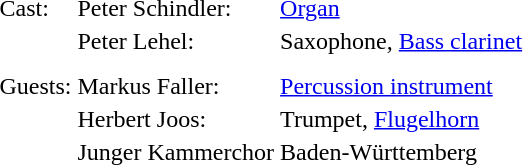<table>
<tr>
<td>Cast:</td>
<td>Peter Schindler:</td>
<td><a href='#'>Organ</a></td>
</tr>
<tr>
<td></td>
<td>Peter Lehel:</td>
<td>Saxophone, <a href='#'>Bass clarinet</a></td>
</tr>
<tr>
<td></td>
<td></td>
<td></td>
</tr>
<tr>
<td></td>
<td></td>
<td></td>
</tr>
<tr>
<td>Guests:</td>
<td>Markus Faller:</td>
<td><a href='#'>Percussion instrument</a></td>
</tr>
<tr>
<td></td>
<td>Herbert Joos:</td>
<td>Trumpet, <a href='#'>Flugelhorn</a></td>
</tr>
<tr>
<td></td>
<td>Junger Kammerchor</td>
<td>Baden-Württemberg</td>
</tr>
<tr>
<td></td>
<td></td>
<td></td>
</tr>
</table>
